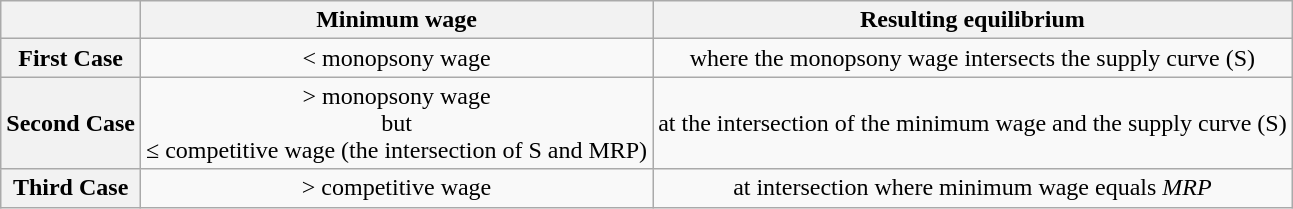<table class="wikitable" style="text-align:center">
<tr>
<th></th>
<th>Minimum wage</th>
<th>Resulting equilibrium</th>
</tr>
<tr>
<th>First Case</th>
<td>< monopsony wage</td>
<td>where the monopsony wage intersects the supply curve (S)</td>
</tr>
<tr>
<th>Second Case</th>
<td>> monopsony wage <br> but <br> ≤ competitive wage (the intersection of S and MRP)</td>
<td>at the intersection of the minimum wage and the supply curve (S)</td>
</tr>
<tr>
<th>Third Case</th>
<td>> competitive wage</td>
<td>at intersection where minimum wage equals <em>MRP</em></td>
</tr>
</table>
